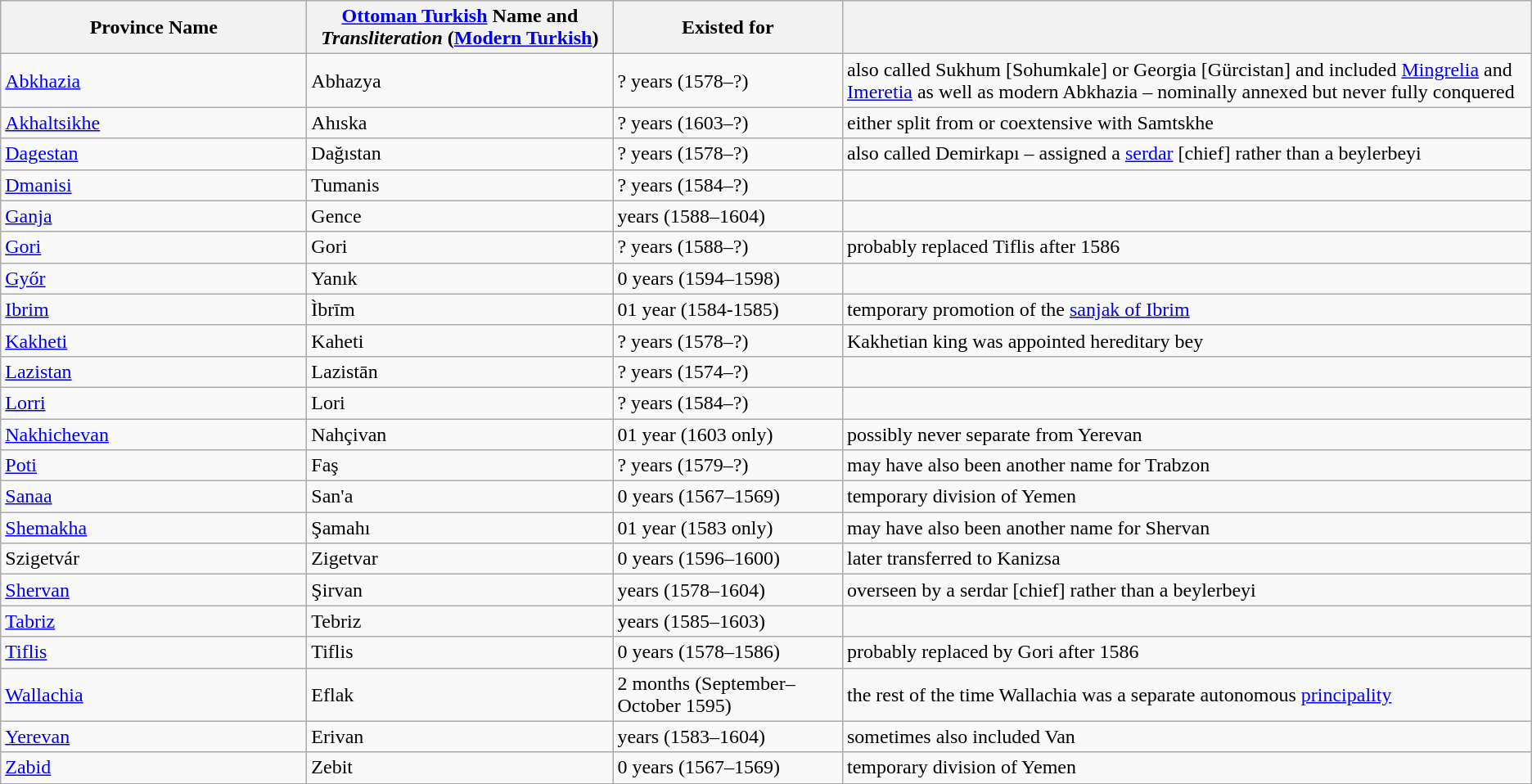<table class="wikitable sortable">
<tr>
<th width="20%">Province Name</th>
<th width="20%"><a href='#'>Ottoman Turkish</a> Name and <em>Transliteration</em> (<a href='#'>Modern Turkish</a>) </th>
<th width="15%">Existed for</th>
<th width="45%"></th>
</tr>
<tr>
<td><a href='#'>Abkhazia</a></td>
<td>Abhazya</td>
<td>? years (1578–?)</td>
<td>also called Sukhum [Sohumkale] or Georgia [Gürcistan] and included <a href='#'>Mingrelia</a> and <a href='#'>Imeretia</a> as well as modern Abkhazia – nominally annexed but never fully conquered</td>
</tr>
<tr>
<td><a href='#'>Akhaltsikhe</a></td>
<td>Ahıska</td>
<td>? years (1603–?)</td>
<td>either split from or coextensive with Samtskhe</td>
</tr>
<tr>
<td><a href='#'>Dagestan</a></td>
<td>Dağıstan</td>
<td>? years (1578–?)</td>
<td>also called Demirkapı – assigned a <a href='#'>serdar</a> [chief] rather than a beylerbeyi</td>
</tr>
<tr>
<td><a href='#'>Dmanisi</a></td>
<td>Tumanis</td>
<td>? years (1584–?)</td>
<td></td>
</tr>
<tr>
<td><a href='#'>Ganja</a></td>
<td>Gence</td>
<td> years (1588–1604)</td>
<td></td>
</tr>
<tr>
<td><a href='#'>Gori</a></td>
<td>Gori</td>
<td>? years (1588–?)</td>
<td>probably replaced Tiflis after 1586</td>
</tr>
<tr>
<td><a href='#'>Győr</a></td>
<td>Yanık</td>
<td>0 years (1594–1598)</td>
<td></td>
</tr>
<tr>
<td><a href='#'>Ibrim</a></td>
<td>Ìbrīm</td>
<td>01 year (1584-1585)</td>
<td>temporary promotion of the <a href='#'>sanjak of Ibrim</a></td>
</tr>
<tr>
<td><a href='#'>Kakheti</a></td>
<td>Kaheti</td>
<td>? years (1578–?)</td>
<td>Kakhetian king was appointed hereditary bey</td>
</tr>
<tr>
<td><a href='#'>Lazistan</a></td>
<td>Lazistān</td>
<td>? years (1574–?)</td>
<td></td>
</tr>
<tr>
<td><a href='#'>Lorri</a></td>
<td>Lori</td>
<td>? years (1584–?)</td>
<td></td>
</tr>
<tr>
<td><a href='#'>Nakhichevan</a></td>
<td>Nahçivan</td>
<td>01 year (1603 only)</td>
<td>possibly never separate from Yerevan</td>
</tr>
<tr>
<td><a href='#'>Poti</a></td>
<td>Faş</td>
<td>? years (1579–?)</td>
<td>may have also been another name for Trabzon</td>
</tr>
<tr>
<td><a href='#'>Sanaa</a></td>
<td>San'a</td>
<td>0 years (1567–1569)</td>
<td>temporary division of Yemen</td>
</tr>
<tr>
<td><a href='#'>Shemakha</a></td>
<td>Şamahı</td>
<td>01 year (1583 only)</td>
<td>may have also been another name for Shervan</td>
</tr>
<tr>
<td>Szigetvár</td>
<td>Zigetvar</td>
<td>0 years (1596–1600)</td>
<td>later transferred to Kanizsa</td>
</tr>
<tr>
<td><a href='#'>Shervan</a></td>
<td>Şirvan</td>
<td> years (1578–1604)</td>
<td>overseen by a serdar [chief] rather than a beylerbeyi</td>
</tr>
<tr>
<td><a href='#'>Tabriz</a></td>
<td>Tebriz</td>
<td> years (1585–1603)</td>
<td></td>
</tr>
<tr>
<td><a href='#'>Tiflis</a></td>
<td>Tiflis</td>
<td>0 years (1578–1586)</td>
<td>probably replaced by Gori after 1586</td>
</tr>
<tr>
<td><a href='#'>Wallachia</a></td>
<td>Eflak</td>
<td>2 months (September–October 1595)</td>
<td>the rest of the time Wallachia was a separate autonomous <a href='#'>principality</a></td>
</tr>
<tr>
<td><a href='#'>Yerevan</a></td>
<td>Erivan</td>
<td> years (1583–1604)</td>
<td>sometimes also included Van</td>
</tr>
<tr>
<td><a href='#'>Zabid</a></td>
<td>Zebit</td>
<td>0 years (1567–1569)</td>
<td>temporary division of Yemen</td>
</tr>
</table>
